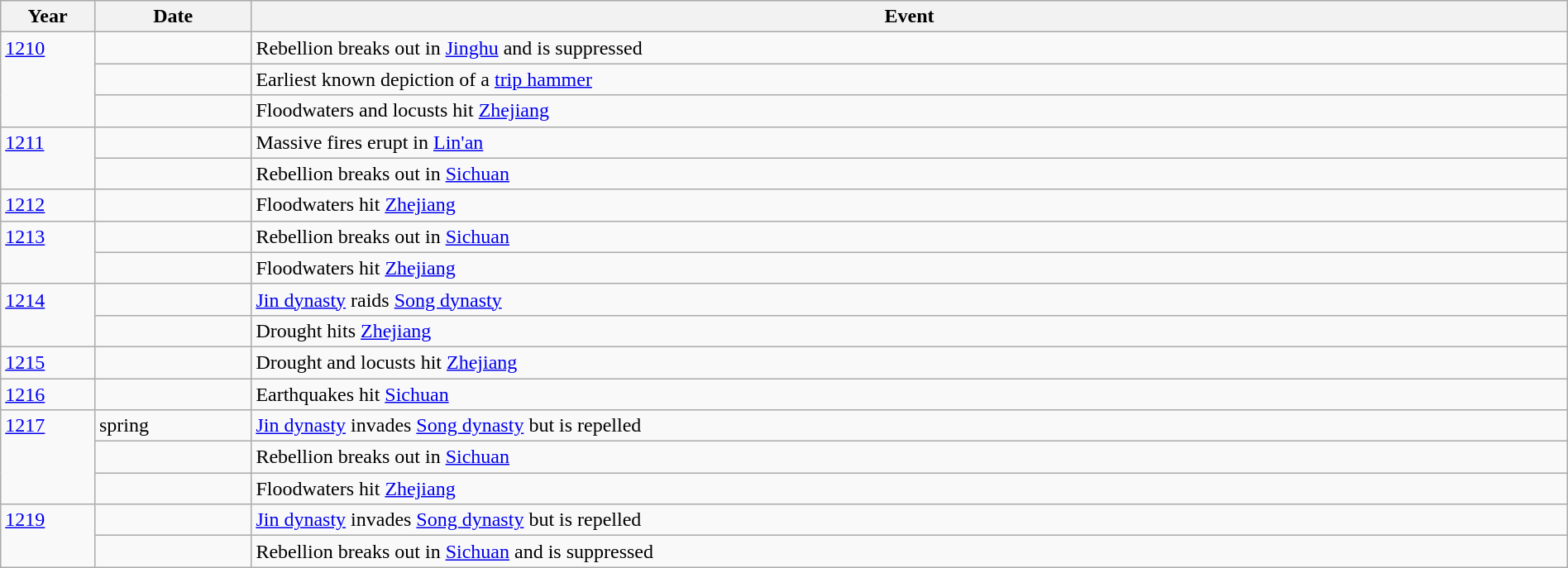<table class="wikitable" width="100%">
<tr>
<th style="width:6%">Year</th>
<th style="width:10%">Date</th>
<th>Event</th>
</tr>
<tr>
<td rowspan="3" valign="top"><a href='#'>1210</a></td>
<td></td>
<td>Rebellion breaks out in <a href='#'>Jinghu</a> and is suppressed</td>
</tr>
<tr>
<td></td>
<td>Earliest known depiction of a <a href='#'>trip hammer</a></td>
</tr>
<tr>
<td></td>
<td>Floodwaters and locusts hit <a href='#'>Zhejiang</a></td>
</tr>
<tr>
<td rowspan="2" valign="top"><a href='#'>1211</a></td>
<td></td>
<td>Massive fires erupt in <a href='#'>Lin'an</a></td>
</tr>
<tr>
<td></td>
<td>Rebellion breaks out in <a href='#'>Sichuan</a></td>
</tr>
<tr>
<td><a href='#'>1212</a></td>
<td></td>
<td>Floodwaters hit <a href='#'>Zhejiang</a></td>
</tr>
<tr>
<td rowspan="2" valign="top"><a href='#'>1213</a></td>
<td></td>
<td>Rebellion breaks out in <a href='#'>Sichuan</a></td>
</tr>
<tr>
<td></td>
<td>Floodwaters hit <a href='#'>Zhejiang</a></td>
</tr>
<tr>
<td rowspan="2" valign="top"><a href='#'>1214</a></td>
<td></td>
<td><a href='#'>Jin dynasty</a> raids <a href='#'>Song dynasty</a></td>
</tr>
<tr>
<td></td>
<td>Drought hits <a href='#'>Zhejiang</a></td>
</tr>
<tr>
<td><a href='#'>1215</a></td>
<td></td>
<td>Drought and locusts hit <a href='#'>Zhejiang</a></td>
</tr>
<tr>
<td><a href='#'>1216</a></td>
<td></td>
<td>Earthquakes hit <a href='#'>Sichuan</a></td>
</tr>
<tr>
<td rowspan="3" valign="top"><a href='#'>1217</a></td>
<td>spring</td>
<td><a href='#'>Jin dynasty</a> invades <a href='#'>Song dynasty</a> but is repelled</td>
</tr>
<tr>
<td></td>
<td>Rebellion breaks out in <a href='#'>Sichuan</a></td>
</tr>
<tr>
<td></td>
<td>Floodwaters hit <a href='#'>Zhejiang</a></td>
</tr>
<tr>
<td rowspan="2" valign="top"><a href='#'>1219</a></td>
<td></td>
<td><a href='#'>Jin dynasty</a> invades <a href='#'>Song dynasty</a> but is repelled</td>
</tr>
<tr>
<td></td>
<td>Rebellion breaks out in <a href='#'>Sichuan</a> and is suppressed</td>
</tr>
</table>
